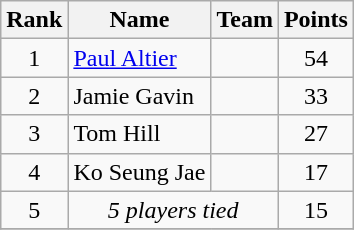<table class="wikitable" style="text-align:center">
<tr>
<th>Rank</th>
<th>Name</th>
<th>Team</th>
<th>Points</th>
</tr>
<tr>
<td>1</td>
<td align="left"><a href='#'>Paul Altier</a></td>
<td align="left"></td>
<td>54</td>
</tr>
<tr>
<td>2</td>
<td align="left">Jamie Gavin</td>
<td align="left"></td>
<td>33</td>
</tr>
<tr>
<td>3</td>
<td align="left">Tom Hill</td>
<td align="left"></td>
<td>27</td>
</tr>
<tr>
<td>4</td>
<td align="left">Ko Seung Jae</td>
<td align="left"></td>
<td>17</td>
</tr>
<tr>
<td>5</td>
<td colspan="2"><em>5 players tied</em></td>
<td>15</td>
</tr>
<tr>
</tr>
</table>
